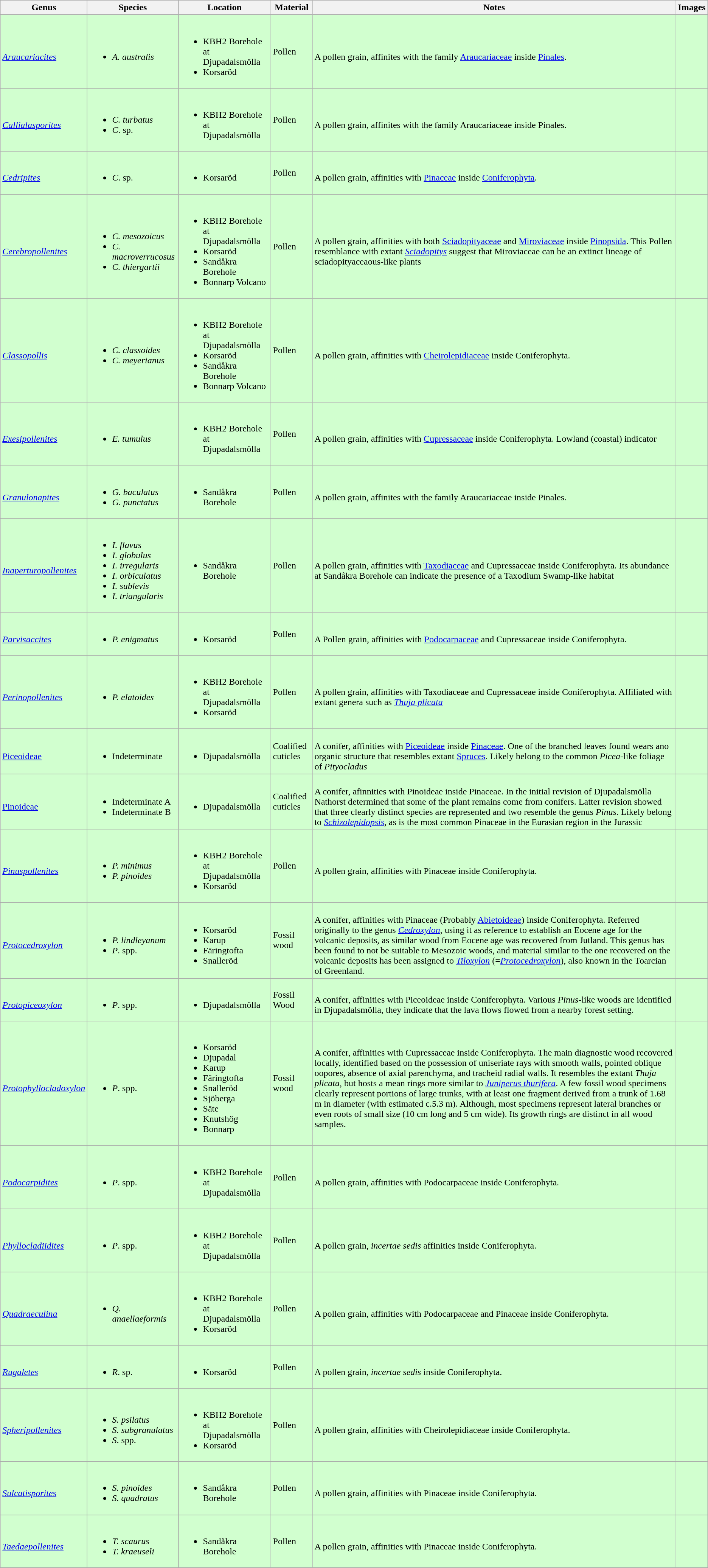<table class="wikitable sortable">
<tr>
<th>Genus</th>
<th>Species</th>
<th>Location</th>
<th>Material</th>
<th>Notes</th>
<th>Images</th>
</tr>
<tr>
<td style="background:#D1FFCF;"><br><em><a href='#'>Araucariacites</a></em></td>
<td style="background:#D1FFCF;"><br><ul><li><em>A. australis</em></li></ul></td>
<td style="background:#D1FFCF;"><br><ul><li>KBH2 Borehole at Djupadalsmölla</li><li>Korsaröd</li></ul></td>
<td style="background:#D1FFCF;">Pollen</td>
<td style="background:#D1FFCF;"><br>A pollen grain, affinites with the family <a href='#'>Araucariaceae</a> inside <a href='#'>Pinales</a>.</td>
<td style="background:#D1FFCF;"></td>
</tr>
<tr>
<td style="background:#D1FFCF;"><br><em><a href='#'>Callialasporites</a></em></td>
<td style="background:#D1FFCF;"><br><ul><li><em>C. turbatus</em></li><li><em>C</em>. sp.</li></ul></td>
<td style="background:#D1FFCF;"><br><ul><li>KBH2 Borehole at Djupadalsmölla</li></ul></td>
<td style="background:#D1FFCF;">Pollen</td>
<td style="background:#D1FFCF;"><br>A pollen grain, affinites with the family Araucariaceae inside Pinales.</td>
<td style="background:#D1FFCF;"></td>
</tr>
<tr>
<td style="background:#D1FFCF;"><br><em><a href='#'>Cedripites</a></em></td>
<td style="background:#D1FFCF;"><br><ul><li><em>C</em>. sp.</li></ul></td>
<td style="background:#D1FFCF;"><br><ul><li>Korsaröd</li></ul></td>
<td style="background:#D1FFCF;">Pollen</td>
<td style="background:#D1FFCF;"><br>A pollen grain, affinities with <a href='#'>Pinaceae</a> inside <a href='#'>Coniferophyta</a>.</td>
<td style="background:#D1FFCF;"><br></td>
</tr>
<tr>
<td style="background:#D1FFCF;"><br><em><a href='#'>Cerebropollenites</a></em></td>
<td style="background:#D1FFCF;"><br><ul><li><em>C. mesozoicus</em></li><li><em>C. macroverrucosus</em></li><li><em>C. thiergartii</em></li></ul></td>
<td style="background:#D1FFCF;"><br><ul><li>KBH2 Borehole at Djupadalsmölla</li><li>Korsaröd</li><li>Sandåkra Borehole</li><li>Bonnarp Volcano</li></ul></td>
<td style="background:#D1FFCF;">Pollen</td>
<td style="background:#D1FFCF;"><br>A pollen grain, affinities with both  <a href='#'>Sciadopityaceae</a> and <a href='#'>Miroviaceae</a> inside <a href='#'>Pinopsida</a>.  This Pollen resemblance with extant <em><a href='#'>Sciadopitys</a></em> suggest that Miroviaceae can be an extinct lineage of sciadopityaceaous-like plants</td>
<td style="background:#D1FFCF;"><br></td>
</tr>
<tr>
<td style="background:#D1FFCF;"><br><em><a href='#'>Classopollis</a></em></td>
<td style="background:#D1FFCF;"><br><ul><li><em>C. classoides</em></li><li><em>C. meyerianus</em></li></ul></td>
<td style="background:#D1FFCF;"><br><ul><li>KBH2 Borehole at Djupadalsmölla</li><li>Korsaröd</li><li>Sandåkra Borehole</li><li>Bonnarp Volcano</li></ul></td>
<td style="background:#D1FFCF;">Pollen</td>
<td style="background:#D1FFCF;"><br>A pollen grain, affinities with <a href='#'>Cheirolepidiaceae</a> inside Coniferophyta.</td>
<td style="background:#D1FFCF;"></td>
</tr>
<tr>
<td style="background:#D1FFCF;"><br><em><a href='#'>Exesipollenites</a></em></td>
<td style="background:#D1FFCF;"><br><ul><li><em>E. tumulus</em></li></ul></td>
<td style="background:#D1FFCF;"><br><ul><li>KBH2 Borehole at Djupadalsmölla</li></ul></td>
<td style="background:#D1FFCF;">Pollen</td>
<td style="background:#D1FFCF;"><br>A pollen grain, affinities with <a href='#'>Cupressaceae</a> inside Coniferophyta. Lowland (coastal) indicator</td>
<td style="background:#D1FFCF;"></td>
</tr>
<tr>
<td style="background:#D1FFCF;"><br><em><a href='#'>Granulonapites</a></em></td>
<td style="background:#D1FFCF;"><br><ul><li><em>G. baculatus</em></li><li><em>G. punctatus</em></li></ul></td>
<td style="background:#D1FFCF;"><br><ul><li>Sandåkra Borehole</li></ul></td>
<td style="background:#D1FFCF;">Pollen</td>
<td style="background:#D1FFCF;"><br>A pollen grain, affinites with the family Araucariaceae inside Pinales.</td>
<td style="background:#D1FFCF;"></td>
</tr>
<tr>
<td style="background:#D1FFCF;"><br><em><a href='#'>Inaperturopollenites</a></em></td>
<td style="background:#D1FFCF;"><br><ul><li><em>I. flavus</em></li><li><em>I. globulus</em></li><li><em>I. irregularis</em></li><li><em>I. orbiculatus</em></li><li><em>I. sublevis</em></li><li><em>I. triangularis</em></li></ul></td>
<td style="background:#D1FFCF;"><br><ul><li>Sandåkra Borehole</li></ul></td>
<td style="background:#D1FFCF;">Pollen</td>
<td style="background:#D1FFCF;"><br>A pollen grain, affinities with <a href='#'>Taxodiaceae</a> and Cupressaceae inside Coniferophyta. Its abundance at Sandåkra Borehole can indicate the presence of a Taxodium Swamp-like habitat</td>
<td style="background:#D1FFCF;"></td>
</tr>
<tr>
<td style="background:#D1FFCF;"><br><em><a href='#'>Parvisaccites</a></em></td>
<td style="background:#D1FFCF;"><br><ul><li><em>P. enigmatus</em></li></ul></td>
<td style="background:#D1FFCF;"><br><ul><li>Korsaröd</li></ul></td>
<td style="background:#D1FFCF;">Pollen</td>
<td style="background:#D1FFCF;"><br>A Pollen grain, affinities with <a href='#'>Podocarpaceae</a> and Cupressaceae inside Coniferophyta.</td>
<td style="background:#D1FFCF;"><br></td>
</tr>
<tr>
<td style="background:#D1FFCF;"><br><em><a href='#'>Perinopollenites</a></em></td>
<td style="background:#D1FFCF;"><br><ul><li><em>P. elatoides</em></li></ul></td>
<td style="background:#D1FFCF;"><br><ul><li>KBH2 Borehole at Djupadalsmölla</li><li>Korsaröd</li></ul></td>
<td style="background:#D1FFCF;">Pollen</td>
<td style="background:#D1FFCF;"><br>A pollen grain, affinities with Taxodiaceae and Cupressaceae inside Coniferophyta. Affiliated with extant genera such as <em><a href='#'>Thuja plicata</a></em></td>
<td style="background:#D1FFCF;"><br></td>
</tr>
<tr>
<td style="background:#D1FFCF;"><br><a href='#'>Piceoideae</a></td>
<td style="background:#D1FFCF;"><br><ul><li>Indeterminate</li></ul></td>
<td style="background:#D1FFCF;"><br><ul><li>Djupadalsmölla</li></ul></td>
<td style="background:#D1FFCF;">Coalified cuticles</td>
<td style="background:#D1FFCF;"><br>A conifer, affinities with <a href='#'>Piceoideae</a> inside <a href='#'>Pinaceae</a>. One of the branched leaves found wears ano organic structure that resembles extant <a href='#'>Spruces</a>. Likely belong to the common <em>Picea</em>-like foliage of <em>Pityocladus</em></td>
<td style="background:#D1FFCF;"></td>
</tr>
<tr>
<td style="background:#D1FFCF;"><br><a href='#'>Pinoideae</a></td>
<td style="background:#D1FFCF;"><br><ul><li>Indeterminate A</li><li>Indeterminate B</li></ul></td>
<td style="background:#D1FFCF;"><br><ul><li>Djupadalsmölla</li></ul></td>
<td style="background:#D1FFCF;">Coalified cuticles</td>
<td style="background:#D1FFCF;"><br>A conifer, afinnities with Pinoideae inside Pinaceae. In the initial revision of Djupadalsmölla Nathorst determined that some of the plant remains come from conifers. Latter revision  showed that three clearly distinct species are represented and two resemble the genus <em>Pinus</em>. Likely belong to <em><a href='#'>Schizolepidopsis</a></em>, as is the most common Pinaceae in the Eurasian region in the Jurassic</td>
<td style="background:#D1FFCF;"></td>
</tr>
<tr>
<td style="background:#D1FFCF;"><br><em><a href='#'>Pinuspollenites</a></em></td>
<td style="background:#D1FFCF;"><br><ul><li><em>P. minimus</em></li><li><em>P. pinoides</em></li></ul></td>
<td style="background:#D1FFCF;"><br><ul><li>KBH2 Borehole at Djupadalsmölla</li><li>Korsaröd</li></ul></td>
<td style="background:#D1FFCF;">Pollen</td>
<td style="background:#D1FFCF;"><br>A pollen grain, affinities with Pinaceae inside Coniferophyta.</td>
<td style="background:#D1FFCF;"><br></td>
</tr>
<tr>
<td style="background:#D1FFCF;"><br><em><a href='#'>Protocedroxylon</a></em></td>
<td style="background:#D1FFCF;"><br><ul><li><em>P. lindleyanum</em></li><li><em>P</em>. spp.</li></ul></td>
<td style="background:#D1FFCF;"><br><ul><li>Korsaröd</li><li>Karup</li><li>Färingtofta</li><li>Snalleröd</li></ul></td>
<td style="background:#D1FFCF;">Fossil wood</td>
<td style="background:#D1FFCF;"><br>A conifer, affinities with Pinaceae (Probably <a href='#'>Abietoideae</a>) inside Coniferophyta. Referred originally to the genus <em><a href='#'>Cedroxylon</a></em>, using it as reference to establish an Eocene age for the volcanic deposits, as similar wood from Eocene age was recovered from Jutland. This genus has been found to not be suitable to Mesozoic woods, and material similar to the one recovered on the volcanic deposits has been assigned to <em><a href='#'>Tiloxylon</a></em> (=<em><a href='#'>Protocedroxylon</a></em>), also known in the Toarcian of Greenland.</td>
<td style="background:#D1FFCF;"></td>
</tr>
<tr>
<td style="background:#D1FFCF;"><br><em><a href='#'>Protopiceoxylon</a></em></td>
<td style="background:#D1FFCF;"><br><ul><li><em>P</em>. spp.</li></ul></td>
<td style="background:#D1FFCF;"><br><ul><li>Djupadalsmölla</li></ul></td>
<td style="background:#D1FFCF;">Fossil Wood</td>
<td style="background:#D1FFCF;"><br>A conifer, affinities with Piceoideae inside Coniferophyta. Various <em>Pinus</em>-like woods are identified in Djupadalsmölla, they indicate that the lava flows flowed from a nearby forest setting.</td>
<td style="background:#D1FFCF;"></td>
</tr>
<tr>
<td style="background:#D1FFCF;"><br><em><a href='#'>Protophyllocladoxylon</a></em></td>
<td style="background:#D1FFCF;"><br><ul><li><em>P</em>. spp.</li></ul></td>
<td style="background:#D1FFCF;"><br><ul><li>Korsaröd</li><li>Djupadal</li><li>Karup</li><li>Färingtofta</li><li>Snalleröd</li><li>Sjöberga</li><li>Säte</li><li>Knutshög</li><li>Bonnarp</li></ul></td>
<td style="background:#D1FFCF;">Fossil wood</td>
<td style="background:#D1FFCF;"><br>A conifer, affinities with Cupressaceae inside Coniferophyta. The main diagnostic wood recovered locally, identified based on the possession of uniseriate rays with smooth walls, pointed oblique oopores, absence of axial parenchyma, and tracheid radial walls. It resembles the extant <em>Thuja plicata</em>, but hosts a mean rings more similar to <em><a href='#'>Juniperus thurifera</a></em>. A few fossil wood specimens clearly represent portions of large trunks, with at least one fragment derived from a trunk of 1.68 m in diameter (with estimated c.5.3 m). Although, most specimens represent lateral branches or even roots of small size (10 cm long and 5 cm wide). Its growth rings are distinct in all wood samples.</td>
<td style="background:#D1FFCF;"><br></td>
</tr>
<tr>
<td style="background:#D1FFCF;"><br><em><a href='#'>Podocarpidites</a></em></td>
<td style="background:#D1FFCF;"><br><ul><li><em>P</em>. spp.</li></ul></td>
<td style="background:#D1FFCF;"><br><ul><li>KBH2 Borehole at Djupadalsmölla</li></ul></td>
<td style="background:#D1FFCF;">Pollen</td>
<td style="background:#D1FFCF;"><br>A pollen grain, affinities with Podocarpaceae inside Coniferophyta.</td>
<td style="background:#D1FFCF;"></td>
</tr>
<tr>
<td style="background:#D1FFCF;"><br><em><a href='#'>Phyllocladiidites</a></em></td>
<td style="background:#D1FFCF;"><br><ul><li><em>P</em>. spp.</li></ul></td>
<td style="background:#D1FFCF;"><br><ul><li>KBH2 Borehole at Djupadalsmölla</li></ul></td>
<td style="background:#D1FFCF;">Pollen</td>
<td style="background:#D1FFCF;"><br>A pollen grain, <em>incertae sedis</em> affinities inside Coniferophyta.</td>
<td style="background:#D1FFCF;"></td>
</tr>
<tr>
<td style="background:#D1FFCF;"><br><em><a href='#'>Quadraeculina</a></em></td>
<td style="background:#D1FFCF;"><br><ul><li><em>Q. anaellaeformis</em></li></ul></td>
<td style="background:#D1FFCF;"><br><ul><li>KBH2 Borehole at Djupadalsmölla</li><li>Korsaröd</li></ul></td>
<td style="background:#D1FFCF;">Pollen</td>
<td style="background:#D1FFCF;"><br>A pollen grain, affinities with Podocarpaceae and Pinaceae inside Coniferophyta.</td>
<td style="background:#D1FFCF;"></td>
</tr>
<tr>
<td style="background:#D1FFCF;"><br><em><a href='#'>Rugaletes</a></em></td>
<td style="background:#D1FFCF;"><br><ul><li><em>R</em>. sp.</li></ul></td>
<td style="background:#D1FFCF;"><br><ul><li>Korsaröd</li></ul></td>
<td style="background:#D1FFCF;">Pollen</td>
<td style="background:#D1FFCF;"><br>A pollen grain, <em>incertae sedis</em> inside Coniferophyta.</td>
<td style="background:#D1FFCF;"></td>
</tr>
<tr>
<td style="background:#D1FFCF;"><br><em><a href='#'>Spheripollenites</a></em></td>
<td style="background:#D1FFCF;"><br><ul><li><em>S. psilatus</em></li><li><em>S. subgranulatus</em></li><li><em>S</em>. spp.</li></ul></td>
<td style="background:#D1FFCF;"><br><ul><li>KBH2 Borehole at Djupadalsmölla</li><li>Korsaröd</li></ul></td>
<td style="background:#D1FFCF;">Pollen</td>
<td style="background:#D1FFCF;"><br>A pollen grain, affinities with Cheirolepidiaceae inside Coniferophyta.</td>
<td style="background:#D1FFCF;"></td>
</tr>
<tr>
<td style="background:#D1FFCF;"><br><em><a href='#'>Sulcatisporites</a></em></td>
<td style="background:#D1FFCF;"><br><ul><li><em>S. pinoides</em></li><li><em>S. quadratus</em></li></ul></td>
<td style="background:#D1FFCF;"><br><ul><li>Sandåkra Borehole</li></ul></td>
<td style="background:#D1FFCF;">Pollen</td>
<td style="background:#D1FFCF;"><br>A pollen grain, affinities with Pinaceae inside Coniferophyta.</td>
<td style="background:#D1FFCF;"></td>
</tr>
<tr>
<td style="background:#D1FFCF;"><br><em><a href='#'>Taedaepollenites</a></em></td>
<td style="background:#D1FFCF;"><br><ul><li><em>T. scaurus</em></li><li><em>T. kraeuseli</em></li></ul></td>
<td style="background:#D1FFCF;"><br><ul><li>Sandåkra Borehole</li></ul></td>
<td style="background:#D1FFCF;">Pollen</td>
<td style="background:#D1FFCF;"><br>A pollen grain, affinities with Pinaceae inside Coniferophyta.</td>
<td style="background:#D1FFCF;"></td>
</tr>
<tr>
</tr>
</table>
